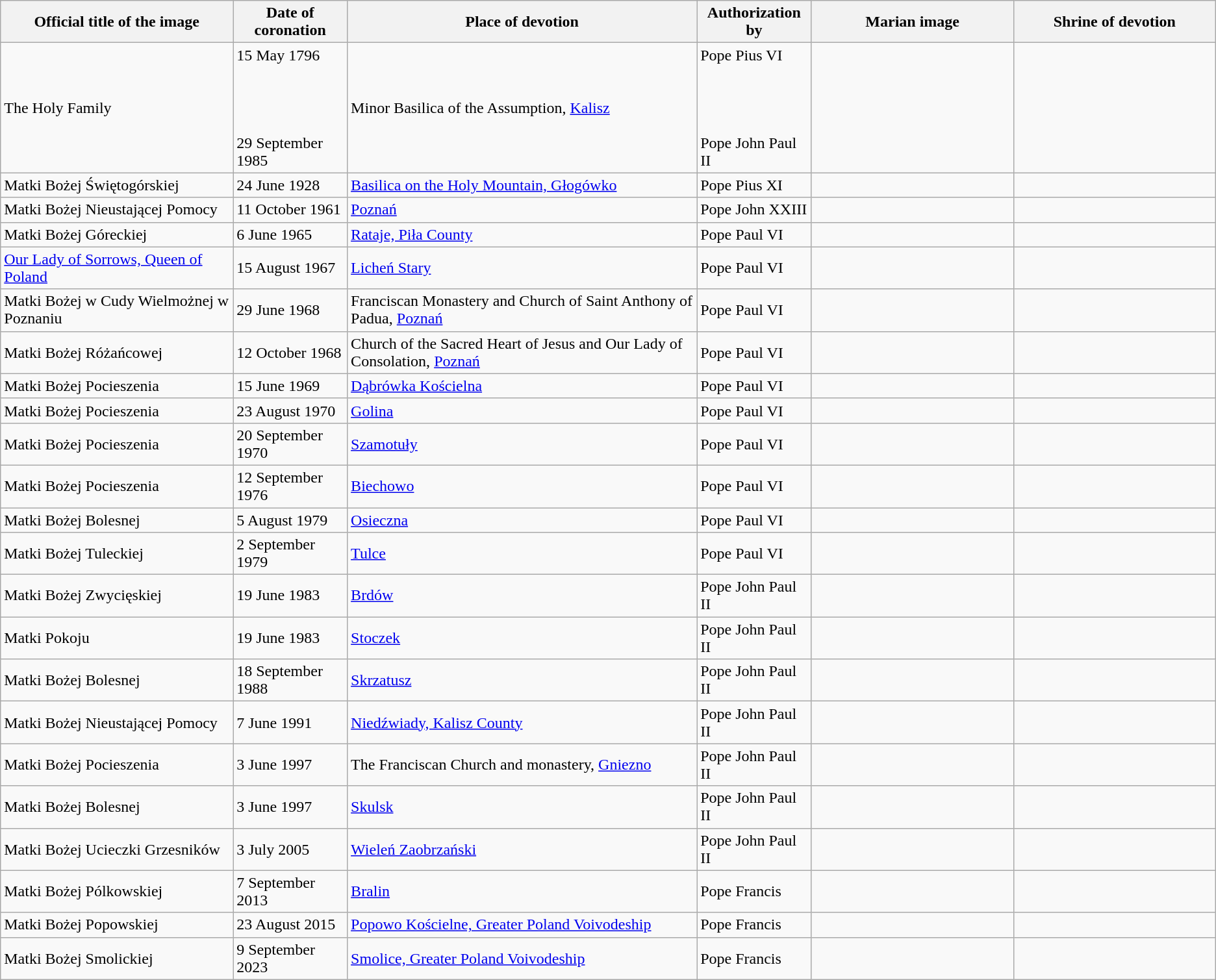<table class="wikitable sortable">
<tr>
<th>Official title of the image</th>
<th data-sort-type="date">Date of coronation</th>
<th>Place of devotion</th>
<th>Authorization by</th>
<th width=200px class=unsortable>Marian image</th>
<th width=200px class=unsortable>Shrine of devotion</th>
</tr>
<tr>
<td>The Holy Family</td>
<td>15 May 1796<br><br><br><br><br>29 September 1985</td>
<td>Minor Basilica of the Assumption, <a href='#'>Kalisz</a></td>
<td>Pope Pius VI <br><br><br><br><br> Pope John Paul II</td>
<td></td>
<td></td>
</tr>
<tr>
<td>Matki Bożej Świętogórskiej</td>
<td>24 June 1928</td>
<td><a href='#'>Basilica on the Holy Mountain, Głogówko</a></td>
<td>Pope Pius XI</td>
<td></td>
<td></td>
</tr>
<tr>
<td>Matki Bożej Nieustającej Pomocy</td>
<td>11 October 1961</td>
<td><a href='#'>Poznań</a></td>
<td>Pope John XXIII</td>
<td></td>
<td></td>
</tr>
<tr>
<td>Matki Bożej Góreckiej</td>
<td>6 June 1965</td>
<td><a href='#'>Rataje, Piła County</a></td>
<td>Pope Paul VI</td>
<td></td>
<td></td>
</tr>
<tr>
<td><a href='#'>Our Lady of Sorrows, Queen of Poland</a></td>
<td>15 August 1967</td>
<td><a href='#'>Licheń Stary</a></td>
<td>Pope Paul VI</td>
<td></td>
<td></td>
</tr>
<tr>
<td>Matki Bożej w Cudy Wielmożnej w Poznaniu</td>
<td>29 June 1968</td>
<td>Franciscan Monastery and Church of Saint Anthony of Padua, <a href='#'>Poznań</a></td>
<td>Pope Paul VI</td>
<td></td>
<td></td>
</tr>
<tr>
<td>Matki Bożej Różańcowej</td>
<td>12 October 1968</td>
<td>Church of the Sacred Heart of Jesus and Our Lady of Consolation, <a href='#'>Poznań</a></td>
<td>Pope Paul VI</td>
<td></td>
<td></td>
</tr>
<tr>
<td>Matki Bożej Pocieszenia</td>
<td>15 June 1969</td>
<td><a href='#'>Dąbrówka Kościelna</a></td>
<td>Pope Paul VI</td>
<td></td>
<td></td>
</tr>
<tr>
<td>Matki Bożej Pocieszenia</td>
<td>23 August 1970</td>
<td><a href='#'>Golina</a></td>
<td>Pope Paul VI</td>
<td></td>
<td></td>
</tr>
<tr>
<td>Matki Bożej Pocieszenia</td>
<td>20 September 1970</td>
<td><a href='#'>Szamotuły</a></td>
<td>Pope Paul VI</td>
<td></td>
<td></td>
</tr>
<tr>
<td>Matki Bożej Pocieszenia</td>
<td>12 September 1976</td>
<td><a href='#'>Biechowo</a></td>
<td>Pope Paul VI</td>
<td></td>
<td></td>
</tr>
<tr>
<td>Matki Bożej Bolesnej</td>
<td>5 August 1979</td>
<td><a href='#'>Osieczna</a></td>
<td>Pope Paul VI</td>
<td></td>
<td></td>
</tr>
<tr>
<td>Matki Bożej Tuleckiej</td>
<td>2 September 1979</td>
<td><a href='#'>Tulce</a></td>
<td>Pope Paul VI</td>
<td></td>
<td></td>
</tr>
<tr>
<td>Matki Bożej Zwycięskiej</td>
<td>19 June 1983</td>
<td><a href='#'>Brdów</a></td>
<td>Pope John Paul II</td>
<td></td>
<td></td>
</tr>
<tr>
<td>Matki Pokoju</td>
<td>19 June 1983</td>
<td><a href='#'>Stoczek</a></td>
<td>Pope John Paul II</td>
<td></td>
<td></td>
</tr>
<tr>
<td>Matki Bożej Bolesnej</td>
<td>18 September 1988</td>
<td><a href='#'>Skrzatusz</a></td>
<td>Pope John Paul II</td>
<td></td>
<td></td>
</tr>
<tr>
<td>Matki Bożej Nieustającej Pomocy</td>
<td>7 June 1991</td>
<td><a href='#'>Niedźwiady, Kalisz County</a></td>
<td>Pope John Paul II</td>
<td></td>
<td></td>
</tr>
<tr>
<td>Matki Bożej Pocieszenia</td>
<td>3 June 1997</td>
<td>The Franciscan Church and monastery, <a href='#'>Gniezno</a></td>
<td>Pope John Paul II</td>
<td></td>
<td></td>
</tr>
<tr>
<td>Matki Bożej Bolesnej</td>
<td>3 June 1997</td>
<td><a href='#'>Skulsk</a></td>
<td>Pope John Paul II</td>
<td></td>
<td></td>
</tr>
<tr>
<td>Matki Bożej Ucieczki Grzesników</td>
<td>3 July 2005</td>
<td><a href='#'>Wieleń Zaobrzański</a></td>
<td>Pope John Paul II</td>
<td></td>
<td></td>
</tr>
<tr>
<td>Matki Bożej Pólkowskiej</td>
<td>7 September 2013</td>
<td><a href='#'>Bralin</a></td>
<td>Pope Francis</td>
<td></td>
<td></td>
</tr>
<tr>
<td>Matki Bożej Popowskiej</td>
<td>23 August 2015</td>
<td><a href='#'>Popowo Kościelne, Greater Poland Voivodeship</a></td>
<td>Pope Francis</td>
<td></td>
<td></td>
</tr>
<tr>
<td>Matki Bożej Smolickiej</td>
<td>9 September 2023</td>
<td><a href='#'>Smolice, Greater Poland Voivodeship</a></td>
<td>Pope Francis</td>
<td></td>
<td></td>
</tr>
</table>
